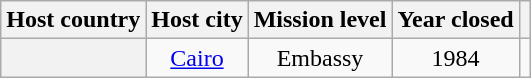<table class="wikitable plainrowheaders" style="text-align:center;">
<tr>
<th scope="col">Host country</th>
<th scope="col">Host city</th>
<th scope="col">Mission level</th>
<th scope="col">Year closed</th>
<th scope="col"></th>
</tr>
<tr>
<th scope="row"></th>
<td><a href='#'>Cairo</a></td>
<td>Embassy</td>
<td>1984</td>
<td></td>
</tr>
</table>
